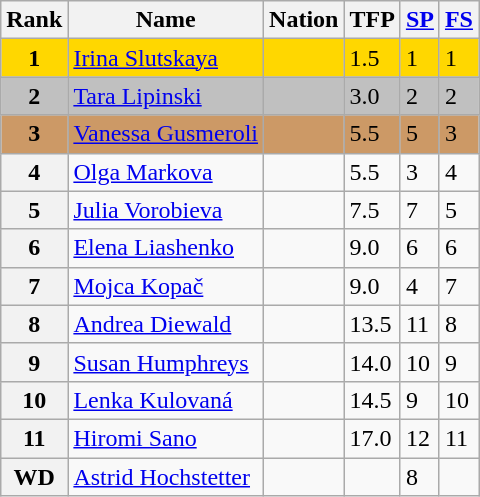<table class="wikitable sortable">
<tr>
<th>Rank</th>
<th>Name</th>
<th>Nation</th>
<th>TFP</th>
<th><a href='#'>SP</a></th>
<th><a href='#'>FS</a></th>
</tr>
<tr bgcolor="gold">
<td align="center"><strong>1</strong></td>
<td><a href='#'>Irina Slutskaya</a></td>
<td></td>
<td>1.5</td>
<td>1</td>
<td>1</td>
</tr>
<tr bgcolor="silver">
<td align="center"><strong>2</strong></td>
<td><a href='#'>Tara Lipinski</a></td>
<td></td>
<td>3.0</td>
<td>2</td>
<td>2</td>
</tr>
<tr bgcolor="cc9966">
<td align="center"><strong>3</strong></td>
<td><a href='#'>Vanessa Gusmeroli</a></td>
<td></td>
<td>5.5</td>
<td>5</td>
<td>3</td>
</tr>
<tr>
<th>4</th>
<td><a href='#'>Olga Markova</a></td>
<td></td>
<td>5.5</td>
<td>3</td>
<td>4</td>
</tr>
<tr>
<th>5</th>
<td><a href='#'>Julia Vorobieva</a></td>
<td></td>
<td>7.5</td>
<td>7</td>
<td>5</td>
</tr>
<tr>
<th>6</th>
<td><a href='#'>Elena Liashenko</a></td>
<td></td>
<td>9.0</td>
<td>6</td>
<td>6</td>
</tr>
<tr>
<th>7</th>
<td><a href='#'>Mojca Kopač</a></td>
<td></td>
<td>9.0</td>
<td>4</td>
<td>7</td>
</tr>
<tr>
<th>8</th>
<td><a href='#'>Andrea Diewald</a></td>
<td></td>
<td>13.5</td>
<td>11</td>
<td>8</td>
</tr>
<tr>
<th>9</th>
<td><a href='#'>Susan Humphreys</a></td>
<td></td>
<td>14.0</td>
<td>10</td>
<td>9</td>
</tr>
<tr>
<th>10</th>
<td><a href='#'>Lenka Kulovaná</a></td>
<td></td>
<td>14.5</td>
<td>9</td>
<td>10</td>
</tr>
<tr>
<th>11</th>
<td><a href='#'>Hiromi Sano</a></td>
<td></td>
<td>17.0</td>
<td>12</td>
<td>11</td>
</tr>
<tr>
<th>WD</th>
<td><a href='#'>Astrid Hochstetter</a></td>
<td></td>
<td></td>
<td>8</td>
<td></td>
</tr>
</table>
